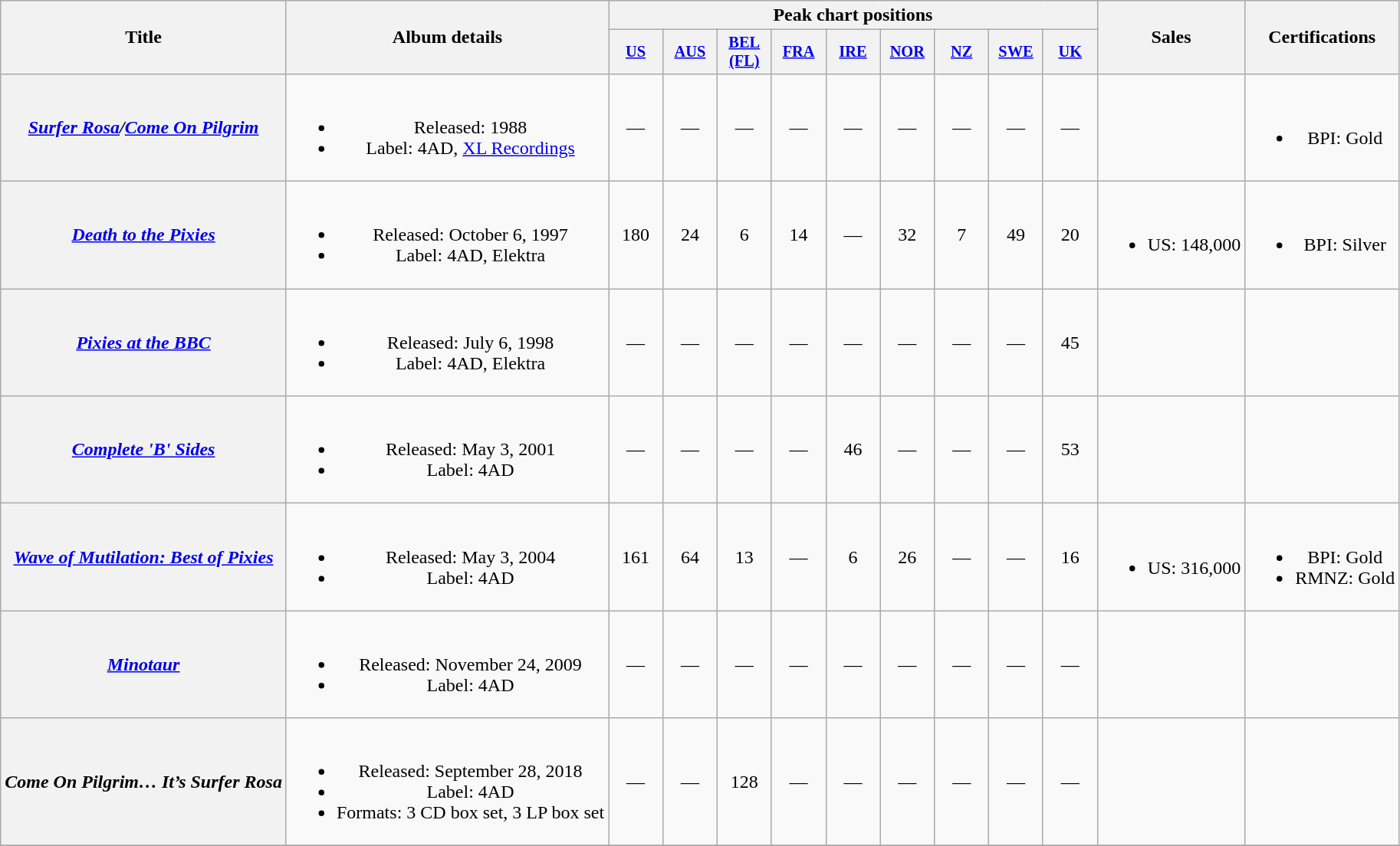<table class="wikitable plainrowheaders" style="text-align:center;">
<tr>
<th rowspan="2">Title</th>
<th rowspan="2">Album details</th>
<th colspan="9">Peak chart positions</th>
<th rowspan="2">Sales</th>
<th rowspan="2">Certifications</th>
</tr>
<tr>
<th style="width:3em;font-size:85%"><a href='#'>US</a><br></th>
<th style="width:3em;font-size:85%"><a href='#'>AUS</a><br></th>
<th style="width:3em;font-size:85%"><a href='#'>BEL<br>(FL)</a><br></th>
<th style="width:3em;font-size:85%"><a href='#'>FRA</a><br></th>
<th style="width:3em;font-size:85%"><a href='#'>IRE</a><br></th>
<th style="width:3em;font-size:85%"><a href='#'>NOR</a><br></th>
<th style="width:3em;font-size:85%"><a href='#'>NZ</a><br></th>
<th style="width:3em;font-size:85%"><a href='#'>SWE</a><br></th>
<th style="width:3em;font-size:85%"><a href='#'>UK</a><br></th>
</tr>
<tr>
<th scope="row"><em><a href='#'>Surfer Rosa</a>/<a href='#'>Come On Pilgrim</a></em></th>
<td><br><ul><li>Released: 1988 </li><li>Label: 4AD, <a href='#'>XL Recordings</a></li></ul></td>
<td>—</td>
<td>—</td>
<td>—</td>
<td>—</td>
<td>—</td>
<td>—</td>
<td>—</td>
<td>—</td>
<td>—</td>
<td></td>
<td><br><ul><li>BPI: Gold</li></ul></td>
</tr>
<tr>
<th scope="row"><em><a href='#'>Death to the Pixies</a></em></th>
<td><br><ul><li>Released: October 6, 1997</li><li>Label: 4AD, Elektra</li></ul></td>
<td>180</td>
<td>24</td>
<td>6</td>
<td>14</td>
<td>—</td>
<td>32</td>
<td>7</td>
<td>49</td>
<td>20</td>
<td><br><ul><li>US: 148,000</li></ul></td>
<td><br><ul><li>BPI: Silver</li></ul></td>
</tr>
<tr>
<th scope="row"><em><a href='#'>Pixies at the BBC</a></em></th>
<td><br><ul><li>Released: July 6, 1998</li><li>Label: 4AD, Elektra</li></ul></td>
<td>—</td>
<td>—</td>
<td>—</td>
<td>—</td>
<td>—</td>
<td>—</td>
<td>—</td>
<td>—</td>
<td>45</td>
<td></td>
<td></td>
</tr>
<tr>
<th scope="row"><em><a href='#'>Complete 'B' Sides</a></em></th>
<td><br><ul><li>Released: May 3, 2001</li><li>Label: 4AD</li></ul></td>
<td>—</td>
<td>—</td>
<td>—</td>
<td>—</td>
<td>46</td>
<td>—</td>
<td>—</td>
<td>—</td>
<td>53</td>
<td></td>
<td></td>
</tr>
<tr>
<th scope="row"><em><a href='#'>Wave of Mutilation: Best of Pixies</a></em></th>
<td><br><ul><li>Released: May 3, 2004</li><li>Label: 4AD</li></ul></td>
<td>161</td>
<td>64</td>
<td>13</td>
<td>—</td>
<td>6</td>
<td>26</td>
<td>—</td>
<td>—</td>
<td>16</td>
<td><br><ul><li>US: 316,000</li></ul></td>
<td><br><ul><li>BPI: Gold</li><li>RMNZ: Gold</li></ul></td>
</tr>
<tr>
<th scope="row"><em><a href='#'>Minotaur</a></em></th>
<td><br><ul><li>Released: November 24, 2009</li><li>Label: 4AD</li></ul></td>
<td>—</td>
<td>—</td>
<td>—</td>
<td>—</td>
<td>—</td>
<td>—</td>
<td>—</td>
<td>—</td>
<td>—</td>
<td></td>
<td></td>
</tr>
<tr>
<th scope="row"><em>Come On Pilgrim… It’s Surfer Rosa</em></th>
<td><br><ul><li>Released: September 28, 2018</li><li>Label: 4AD</li><li>Formats: 3 CD box set, 3 LP box set</li></ul></td>
<td>—</td>
<td>—</td>
<td>128</td>
<td>—</td>
<td>—</td>
<td>—</td>
<td>—</td>
<td>—</td>
<td>—</td>
<td></td>
<td></td>
</tr>
<tr>
</tr>
</table>
